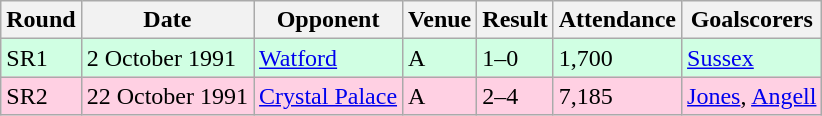<table class="wikitable">
<tr>
<th>Round</th>
<th>Date</th>
<th>Opponent</th>
<th>Venue</th>
<th>Result</th>
<th>Attendance</th>
<th>Goalscorers</th>
</tr>
<tr style="background-color: #d0ffe3;">
<td>SR1</td>
<td>2 October 1991</td>
<td><a href='#'>Watford</a></td>
<td>A</td>
<td>1–0</td>
<td>1,700</td>
<td><a href='#'>Sussex</a></td>
</tr>
<tr style="background-color: #ffd0e3;">
<td>SR2</td>
<td>22 October 1991</td>
<td><a href='#'>Crystal Palace</a></td>
<td>A</td>
<td>2–4</td>
<td>7,185</td>
<td><a href='#'>Jones</a>, <a href='#'>Angell</a></td>
</tr>
</table>
